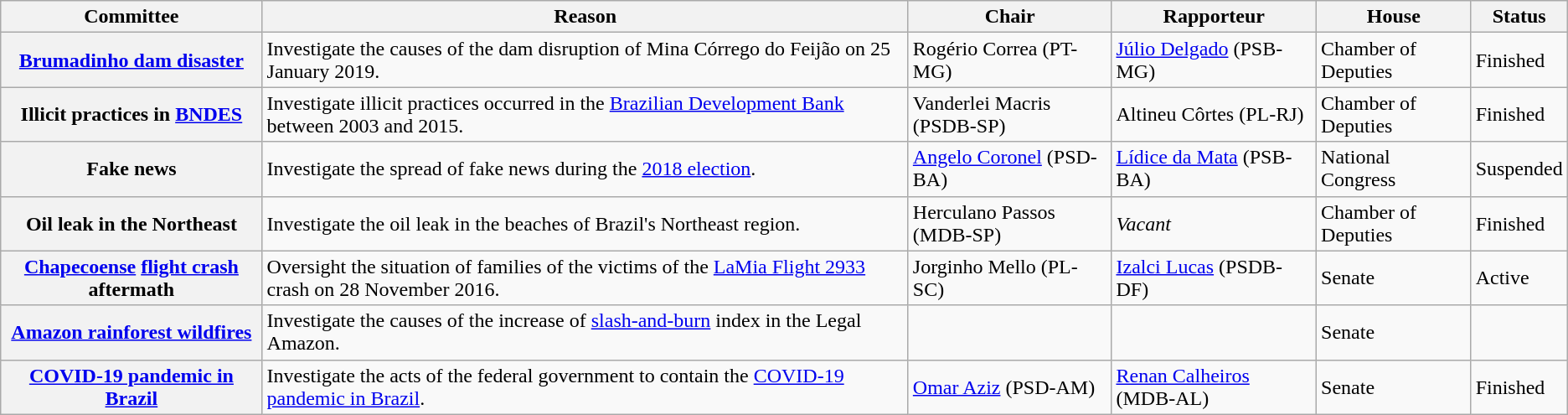<table class="wikitable sortable plainrowheaders">
<tr>
<th>Committee</th>
<th>Reason</th>
<th>Chair</th>
<th>Rapporteur</th>
<th>House</th>
<th>Status</th>
</tr>
<tr>
<th><a href='#'>Brumadinho dam disaster</a></th>
<td>Investigate the causes of the dam disruption of Mina Córrego do Feijão on 25 January 2019.</td>
<td>Rogério Correa (PT-MG)</td>
<td><a href='#'>Júlio Delgado</a> (PSB-MG)</td>
<td>Chamber of Deputies</td>
<td>Finished</td>
</tr>
<tr>
<th>Illicit practices in <a href='#'>BNDES</a></th>
<td>Investigate illicit practices occurred in the <a href='#'>Brazilian Development Bank</a> between 2003 and 2015.</td>
<td>Vanderlei Macris (PSDB-SP)</td>
<td>Altineu Côrtes (PL-RJ)</td>
<td>Chamber of Deputies</td>
<td>Finished</td>
</tr>
<tr>
<th>Fake news</th>
<td>Investigate the spread of fake news during the <a href='#'>2018 election</a>.</td>
<td><a href='#'>Angelo Coronel</a> (PSD-BA)</td>
<td><a href='#'>Lídice da Mata</a> (PSB-BA)</td>
<td>National Congress</td>
<td>Suspended</td>
</tr>
<tr>
<th>Oil leak in the Northeast</th>
<td>Investigate the oil leak in the beaches of Brazil's Northeast region.</td>
<td>Herculano Passos (MDB-SP)</td>
<td><em>Vacant</em></td>
<td>Chamber of Deputies</td>
<td>Finished</td>
</tr>
<tr>
<th><a href='#'>Chapecoense</a> <a href='#'>flight crash</a> aftermath</th>
<td>Oversight the situation of families of the victims of the <a href='#'>LaMia Flight 2933</a> crash on 28 November 2016.</td>
<td>Jorginho Mello (PL-SC)</td>
<td><a href='#'>Izalci Lucas</a> (PSDB-DF)</td>
<td>Senate</td>
<td>Active</td>
</tr>
<tr>
<th><a href='#'>Amazon rainforest wildfires</a></th>
<td>Investigate the causes of the increase of <a href='#'>slash-and-burn</a> index in the Legal Amazon.</td>
<td></td>
<td></td>
<td>Senate</td>
<td></td>
</tr>
<tr>
<th><a href='#'>COVID-19 pandemic in Brazil</a></th>
<td>Investigate the acts of the federal government to contain the <a href='#'>COVID-19 pandemic in Brazil</a>.</td>
<td><a href='#'>Omar Aziz</a> (PSD-AM)</td>
<td><a href='#'>Renan Calheiros</a> (MDB-AL)</td>
<td>Senate</td>
<td>Finished</td>
</tr>
</table>
